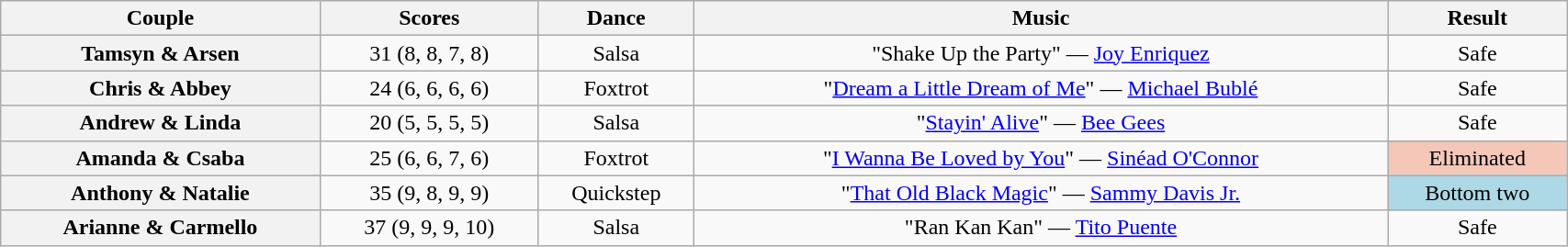<table class="wikitable sortable" style="text-align:center; width: 90%">
<tr>
<th scope="col">Couple</th>
<th scope="col">Scores</th>
<th scope="col">Dance</th>
<th scope="col" class="unsortable">Music</th>
<th scope="col" class="unsortable">Result</th>
</tr>
<tr>
<th scope="row">Tamsyn & Arsen</th>
<td>31 (8, 8, 7, 8)</td>
<td>Salsa</td>
<td>"Shake Up the Party" — <a href='#'>Joy Enriquez</a></td>
<td>Safe</td>
</tr>
<tr>
<th scope="row">Chris & Abbey</th>
<td>24 (6, 6, 6, 6)</td>
<td>Foxtrot</td>
<td>"<a href='#'>Dream a Little Dream of Me</a>" — <a href='#'>Michael Bublé</a></td>
<td>Safe</td>
</tr>
<tr>
<th scope="row">Andrew & Linda</th>
<td>20 (5, 5, 5, 5)</td>
<td>Salsa</td>
<td>"<a href='#'>Stayin' Alive</a>" — <a href='#'>Bee Gees</a></td>
<td>Safe</td>
</tr>
<tr>
<th scope="row">Amanda & Csaba</th>
<td>25 (6, 6, 7, 6)</td>
<td>Foxtrot</td>
<td>"<a href='#'>I Wanna Be Loved by You</a>" — <a href='#'>Sinéad O'Connor</a></td>
<td bgcolor="f4c7b8">Eliminated</td>
</tr>
<tr>
<th scope="row">Anthony & Natalie</th>
<td>35 (9, 8, 9, 9)</td>
<td>Quickstep</td>
<td>"<a href='#'>That Old Black Magic</a>" — <a href='#'>Sammy Davis Jr.</a></td>
<td bgcolor="lightblue">Bottom two</td>
</tr>
<tr>
<th scope="row">Arianne & Carmello</th>
<td>37 (9, 9, 9, 10)</td>
<td>Salsa</td>
<td>"Ran Kan Kan" — <a href='#'>Tito Puente</a></td>
<td>Safe</td>
</tr>
</table>
